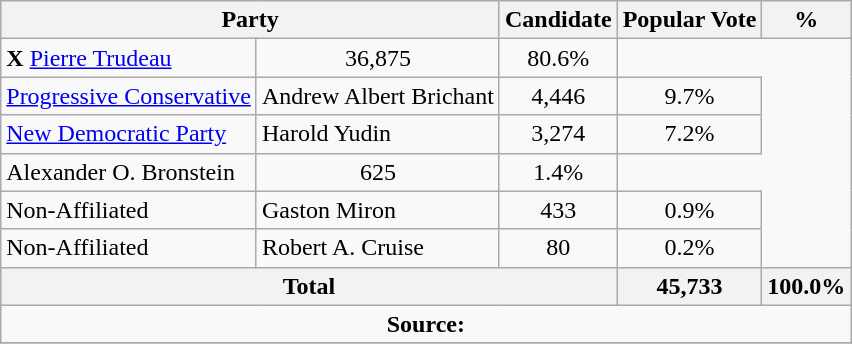<table class="wikitable">
<tr>
<th colspan="2">Party</th>
<th>Candidate</th>
<th>Popular Vote</th>
<th>%</th>
</tr>
<tr>
<td> <strong>X</strong> <a href='#'>Pierre Trudeau</a></td>
<td align=center>36,875</td>
<td align=center>80.6%</td>
</tr>
<tr>
<td><a href='#'>Progressive Conservative</a></td>
<td>Andrew Albert Brichant</td>
<td align=center>4,446</td>
<td align=center>9.7%</td>
</tr>
<tr>
<td><a href='#'>New Democratic Party</a></td>
<td>Harold Yudin</td>
<td align=center>3,274</td>
<td align=center>7.2%</td>
</tr>
<tr>
<td>Alexander O. Bronstein</td>
<td align=center>625</td>
<td align=center>1.4%</td>
</tr>
<tr>
<td>Non-Affiliated</td>
<td>Gaston Miron</td>
<td align=center>433</td>
<td align=center>0.9%</td>
</tr>
<tr>
<td>Non-Affiliated</td>
<td>Robert A. Cruise</td>
<td align=center>80</td>
<td align=center>0.2%</td>
</tr>
<tr>
<th colspan=3 align=center>Total</th>
<th align=right>45,733</th>
<th align=right>100.0%</th>
</tr>
<tr>
<td align="center" colspan=5><strong>Source:</strong> </td>
</tr>
<tr>
</tr>
</table>
